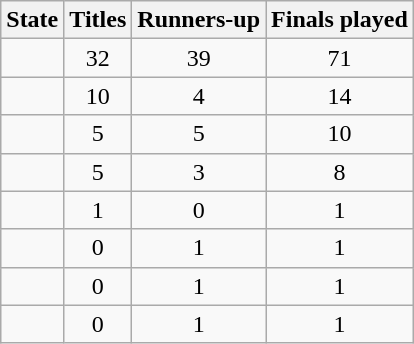<table class="wikitable sortable" style="text-align:center;">
<tr>
<th>State</th>
<th>Titles</th>
<th>Runners-up</th>
<th>Finals played</th>
</tr>
<tr>
<td align="left"></td>
<td>32</td>
<td>39</td>
<td>71</td>
</tr>
<tr>
<td align="left"></td>
<td>10</td>
<td>4</td>
<td>14</td>
</tr>
<tr>
<td align="left"></td>
<td>5</td>
<td>5</td>
<td>10</td>
</tr>
<tr>
<td align="left"></td>
<td>5</td>
<td>3</td>
<td>8</td>
</tr>
<tr>
<td align="left"></td>
<td>1</td>
<td>0</td>
<td>1</td>
</tr>
<tr>
<td align="left"></td>
<td>0</td>
<td>1</td>
<td>1</td>
</tr>
<tr>
<td align="left"></td>
<td>0</td>
<td>1</td>
<td>1</td>
</tr>
<tr>
<td align="left"></td>
<td>0</td>
<td>1</td>
<td>1</td>
</tr>
</table>
